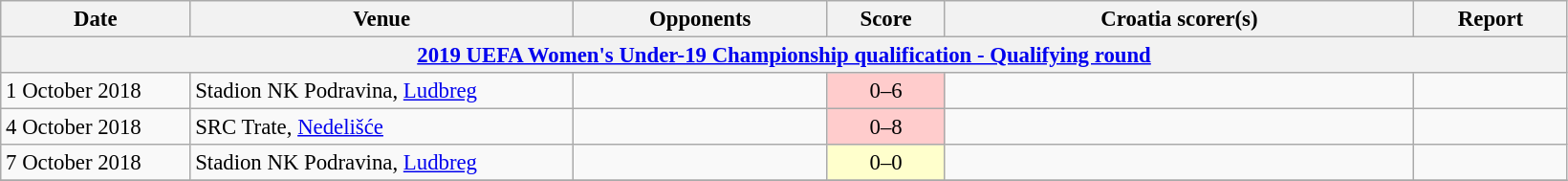<table class="wikitable" style="font-size:95%;">
<tr>
<th width=125>Date</th>
<th width=260>Venue</th>
<th width=170>Opponents</th>
<th width= 75>Score</th>
<th width=320>Croatia scorer(s)</th>
<th width=100>Report</th>
</tr>
<tr>
<th colspan=7><a href='#'>2019 UEFA Women's Under-19 Championship qualification - Qualifying round</a></th>
</tr>
<tr>
<td>1 October 2018</td>
<td>Stadion NK Podravina, <a href='#'>Ludbreg</a></td>
<td></td>
<td align=center bgcolor=#FFCCCC>0–6</td>
<td></td>
<td></td>
</tr>
<tr>
<td>4 October 2018</td>
<td>SRC Trate, <a href='#'>Nedelišće</a></td>
<td></td>
<td align=center bgcolor=#FFCCCC>0–8</td>
<td></td>
<td></td>
</tr>
<tr>
<td>7 October 2018</td>
<td>Stadion NK Podravina, <a href='#'>Ludbreg</a></td>
<td></td>
<td align=center bgcolor=#FFFFCC>0–0</td>
<td></td>
<td></td>
</tr>
<tr>
</tr>
</table>
